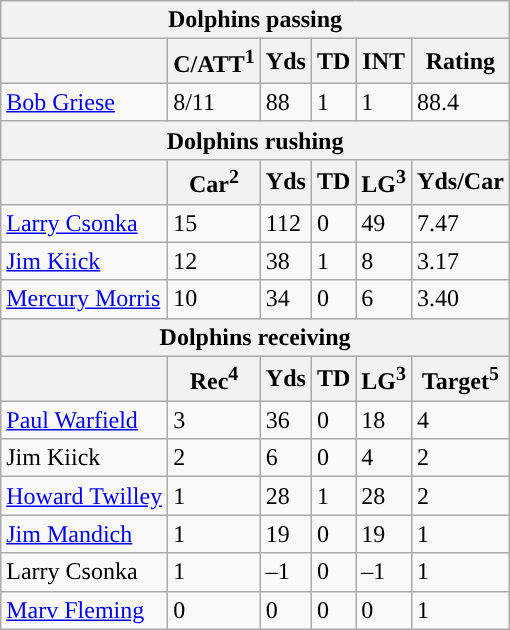<table class="wikitable">
<tr>
<th colspan="6">Dolphins passing</th>
</tr>
<tr>
<th></th>
<th>C/ATT<sup>1</sup></th>
<th>Yds</th>
<th>TD</th>
<th>INT</th>
<th>Rating</th>
</tr>
<tr>
<td><a href='#'>Bob Griese</a></td>
<td>8/11</td>
<td>88</td>
<td>1</td>
<td>1</td>
<td>88.4</td>
</tr>
<tr>
<th colspan="6">Dolphins rushing</th>
</tr>
<tr>
<th></th>
<th>Car<sup>2</sup></th>
<th>Yds</th>
<th>TD</th>
<th>LG<sup>3</sup></th>
<th>Yds/Car</th>
</tr>
<tr>
<td><a href='#'>Larry Csonka</a></td>
<td>15</td>
<td>112</td>
<td>0</td>
<td>49</td>
<td>7.47</td>
</tr>
<tr>
<td><a href='#'>Jim Kiick</a></td>
<td>12</td>
<td>38</td>
<td>1</td>
<td>8</td>
<td>3.17</td>
</tr>
<tr>
<td><a href='#'>Mercury Morris</a></td>
<td>10</td>
<td>34</td>
<td>0</td>
<td>6</td>
<td>3.40</td>
</tr>
<tr>
<th colspan="6">Dolphins receiving</th>
</tr>
<tr>
<th></th>
<th>Rec<sup>4</sup></th>
<th>Yds</th>
<th>TD</th>
<th>LG<sup>3</sup></th>
<th>Target<sup>5</sup></th>
</tr>
<tr>
<td><a href='#'>Paul Warfield</a></td>
<td>3</td>
<td>36</td>
<td>0</td>
<td>18</td>
<td>4</td>
</tr>
<tr>
<td>Jim Kiick</td>
<td>2</td>
<td>6</td>
<td>0</td>
<td>4</td>
<td>2</td>
</tr>
<tr>
<td><a href='#'>Howard Twilley</a></td>
<td>1</td>
<td>28</td>
<td>1</td>
<td>28</td>
<td>2</td>
</tr>
<tr>
<td><a href='#'>Jim Mandich</a></td>
<td>1</td>
<td>19</td>
<td>0</td>
<td>19</td>
<td>1</td>
</tr>
<tr>
<td>Larry Csonka</td>
<td>1</td>
<td>–1</td>
<td>0</td>
<td>–1</td>
<td>1</td>
</tr>
<tr>
<td><a href='#'>Marv Fleming</a></td>
<td>0</td>
<td>0</td>
<td>0</td>
<td>0</td>
<td>1</td>
</tr>
</table>
